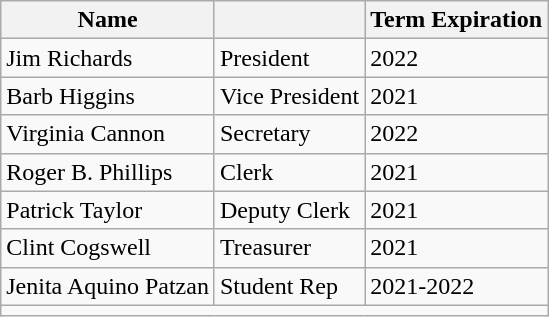<table class="wikitable mw-collapsible">
<tr>
<th>Name</th>
<th></th>
<th>Term Expiration</th>
</tr>
<tr>
<td>Jim Richards</td>
<td>President</td>
<td>2022</td>
</tr>
<tr>
<td>Barb Higgins</td>
<td>Vice President</td>
<td>2021</td>
</tr>
<tr>
<td>Virginia Cannon</td>
<td>Secretary</td>
<td>2022</td>
</tr>
<tr>
<td>Roger B. Phillips</td>
<td>Clerk</td>
<td>2021</td>
</tr>
<tr>
<td>Patrick Taylor</td>
<td>Deputy Clerk</td>
<td>2021</td>
</tr>
<tr>
<td>Clint Cogswell</td>
<td>Treasurer</td>
<td>2021</td>
</tr>
<tr>
<td>Jenita Aquino Patzan</td>
<td>Student Rep</td>
<td>2021-2022</td>
</tr>
<tr>
<td colspan="3"></td>
</tr>
</table>
